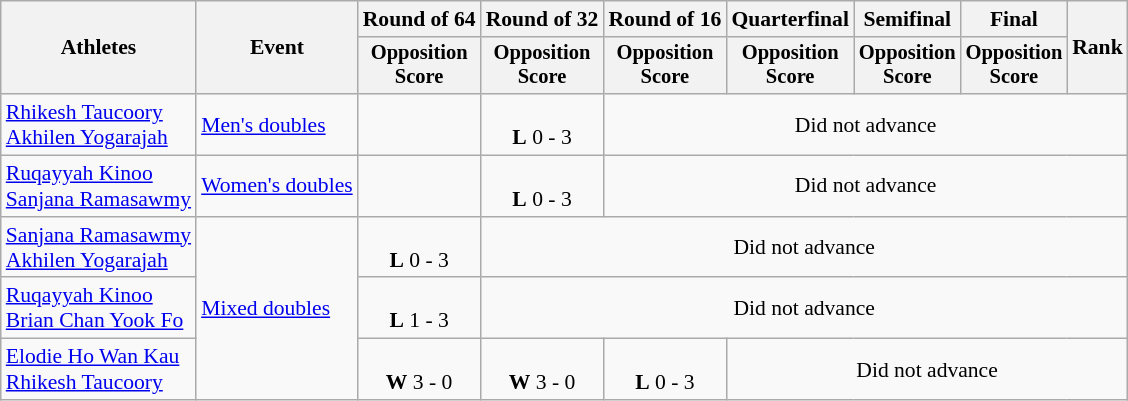<table class="wikitable" style="font-size:90%">
<tr>
<th rowspan=2>Athletes</th>
<th rowspan=2>Event</th>
<th>Round of 64</th>
<th>Round of 32</th>
<th>Round of 16</th>
<th>Quarterfinal</th>
<th>Semifinal</th>
<th>Final</th>
<th rowspan=2>Rank</th>
</tr>
<tr style="font-size:95%">
<th>Opposition<br>Score</th>
<th>Opposition<br>Score</th>
<th>Opposition<br>Score</th>
<th>Opposition<br>Score</th>
<th>Opposition<br>Score</th>
<th>Opposition<br>Score</th>
</tr>
<tr align=center>
<td align=left><a href='#'>Rhikesh Taucoory</a><br><a href='#'>Akhilen Yogarajah</a></td>
<td align=left><a href='#'>Men's doubles</a></td>
<td></td>
<td><br><strong>L</strong> 0 - 3</td>
<td colspan=5>Did not advance</td>
</tr>
<tr align=center>
<td align=left><a href='#'>Ruqayyah Kinoo</a><br><a href='#'>Sanjana Ramasawmy</a></td>
<td align=left><a href='#'>Women's doubles</a></td>
<td></td>
<td><br><strong>L</strong> 0 - 3</td>
<td colspan=5>Did not advance</td>
</tr>
<tr align=center>
<td align=left><a href='#'>Sanjana Ramasawmy</a><br><a href='#'>Akhilen Yogarajah</a></td>
<td align=left rowspan=3><a href='#'>Mixed doubles</a></td>
<td><br><strong>L</strong> 0 - 3</td>
<td colspan=6>Did not advance</td>
</tr>
<tr align=center>
<td align=left><a href='#'>Ruqayyah Kinoo</a><br><a href='#'>Brian Chan Yook Fo</a></td>
<td><br><strong>L</strong> 1 - 3</td>
<td colspan=6>Did not advance</td>
</tr>
<tr align=center>
<td align=left><a href='#'>Elodie Ho Wan Kau</a><br><a href='#'>Rhikesh Taucoory</a></td>
<td><br><strong>W</strong> 3 - 0</td>
<td><br><strong>W</strong> 3 - 0</td>
<td><br><strong>L</strong> 0 - 3</td>
<td colspan=4>Did not advance</td>
</tr>
</table>
